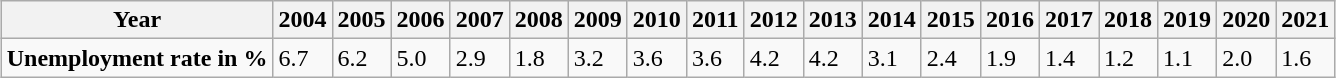<table class="wikitable" style="margin-left: auto; margin-right: auto; border: none;">
<tr>
<th>Year</th>
<th>2004</th>
<th>2005</th>
<th>2006</th>
<th>2007</th>
<th>2008</th>
<th>2009</th>
<th>2010</th>
<th>2011</th>
<th>2012</th>
<th>2013</th>
<th>2014</th>
<th>2015</th>
<th>2016</th>
<th>2017</th>
<th>2018</th>
<th>2019</th>
<th>2020</th>
<th>2021</th>
</tr>
<tr>
<td><strong>Unemployment rate in %</strong></td>
<td>6.7</td>
<td>6.2</td>
<td>5.0</td>
<td>2.9</td>
<td>1.8</td>
<td>3.2</td>
<td>3.6</td>
<td>3.6</td>
<td>4.2</td>
<td>4.2</td>
<td>3.1</td>
<td>2.4</td>
<td>1.9</td>
<td>1.4</td>
<td>1.2</td>
<td>1.1</td>
<td>2.0</td>
<td>1.6</td>
</tr>
</table>
